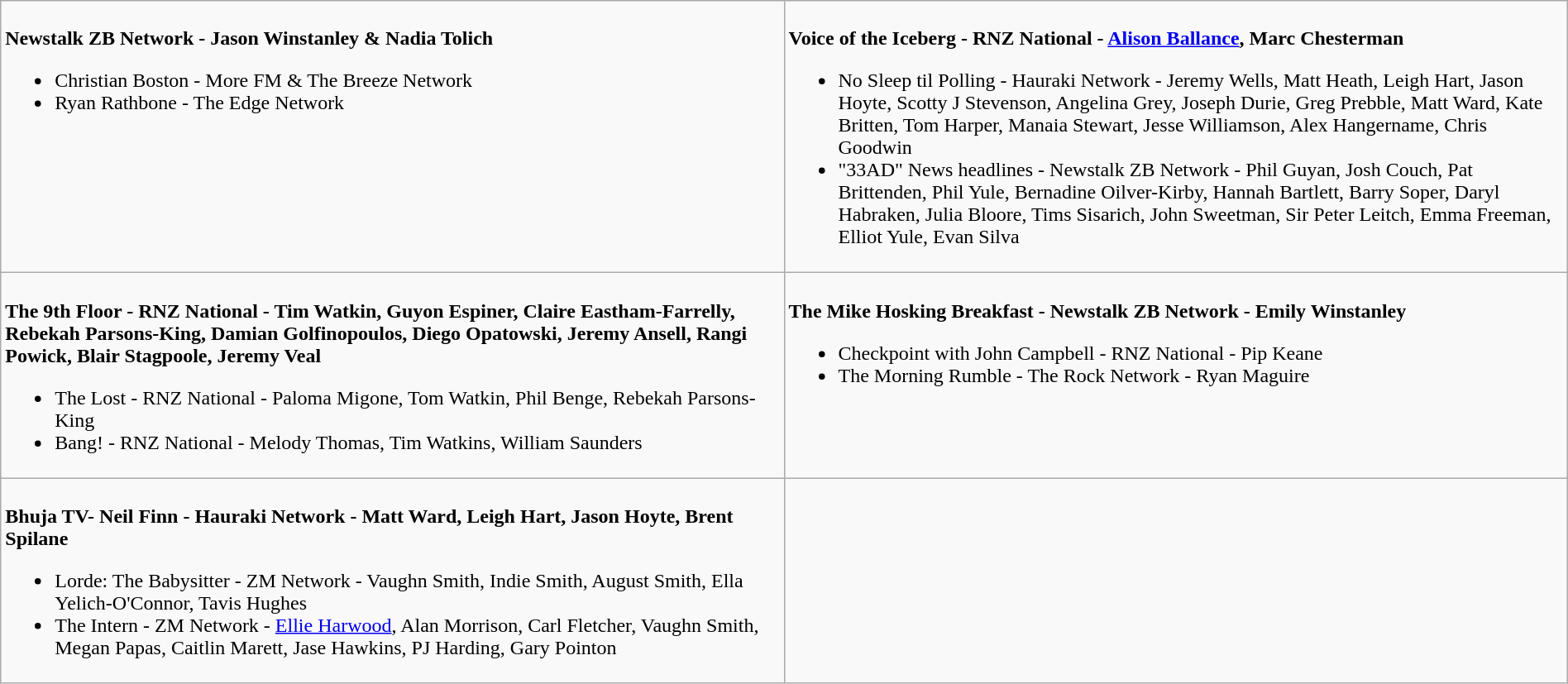<table class=wikitable width="100%">
<tr>
<td valign="top" width="50%"><br>
<strong>Newstalk ZB Network - Jason Winstanley & Nadia Tolich</strong><ul><li>Christian Boston - More FM & The Breeze Network</li><li>Ryan Rathbone - The Edge Network</li></ul></td>
<td valign="top"  width="50%"><br>
<strong>Voice of the Iceberg - RNZ National - <a href='#'>Alison Ballance</a>, Marc Chesterman</strong><ul><li>No Sleep til Polling - Hauraki Network - Jeremy Wells, Matt Heath, Leigh Hart, Jason Hoyte, Scotty J Stevenson, Angelina Grey, Joseph Durie, Greg Prebble, Matt Ward, Kate Britten, Tom Harper, Manaia Stewart, Jesse Williamson, Alex Hangername, Chris Goodwin</li><li>"33AD" News headlines - Newstalk ZB Network - Phil Guyan, Josh Couch, Pat Brittenden, Phil Yule, Bernadine Oilver-Kirby, Hannah Bartlett, Barry Soper, Daryl Habraken, Julia Bloore, Tims Sisarich, John Sweetman, Sir Peter Leitch, Emma Freeman, Elliot Yule, Evan Silva</li></ul></td>
</tr>
<tr>
<td valign="top" width="50%"><br>
<strong>The 9th Floor - RNZ National - Tim Watkin, Guyon Espiner, Claire Eastham-Farrelly, Rebekah Parsons-King, Damian Golfinopoulos, Diego Opatowski, Jeremy Ansell, Rangi Powick, Blair Stagpoole, Jeremy Veal</strong><ul><li>The Lost - RNZ National - Paloma Migone, Tom Watkin, Phil Benge, Rebekah Parsons-King</li><li>Bang! - RNZ National - Melody Thomas, Tim Watkins, William Saunders</li></ul></td>
<td valign="top"  width="50%"><br>
<strong>The Mike Hosking Breakfast - Newstalk ZB Network - Emily Winstanley</strong><ul><li>Checkpoint with John Campbell - RNZ National - Pip Keane</li><li>The Morning Rumble - The Rock Network - Ryan Maguire</li></ul></td>
</tr>
<tr>
<td valign="top" width="50%"><br>
<strong>Bhuja TV- Neil Finn - Hauraki Network - Matt Ward, Leigh Hart, Jason Hoyte, Brent Spilane</strong><ul><li>Lorde: The Babysitter - ZM Network - Vaughn Smith, Indie Smith, August Smith, Ella Yelich-O'Connor, Tavis Hughes</li><li>The Intern - ZM Network - <a href='#'>Ellie Harwood</a>, Alan Morrison, Carl Fletcher, Vaughn Smith, Megan Papas, Caitlin Marett, Jase Hawkins, PJ Harding, Gary Pointon</li></ul></td>
<td valign="top"  width="50%"></td>
</tr>
</table>
